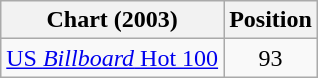<table class="wikitable sortable">
<tr>
<th align="left">Chart (2003)</th>
<th align="center">Position</th>
</tr>
<tr>
<td align="left"><a href='#'>US <em>Billboard</em> Hot 100</a></td>
<td align="center">93</td>
</tr>
</table>
